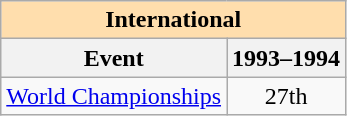<table class="wikitable" style="text-align:center">
<tr>
<th style="background-color: #ffdead; " colspan=2 align=center><strong>International</strong></th>
</tr>
<tr>
<th>Event</th>
<th>1993–1994</th>
</tr>
<tr>
<td align=left><a href='#'>World Championships</a></td>
<td>27th</td>
</tr>
</table>
